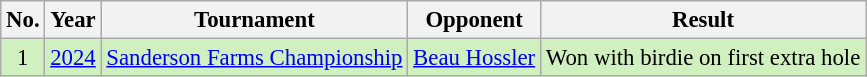<table class="wikitable" style="font-size:95%;">
<tr>
<th>No.</th>
<th>Year</th>
<th>Tournament</th>
<th>Opponent</th>
<th>Result</th>
</tr>
<tr style="background:#D0F0C0;">
<td align=center>1</td>
<td><a href='#'>2024</a></td>
<td><a href='#'>Sanderson Farms Championship</a></td>
<td> <a href='#'>Beau Hossler</a></td>
<td>Won with birdie on first extra hole</td>
</tr>
</table>
